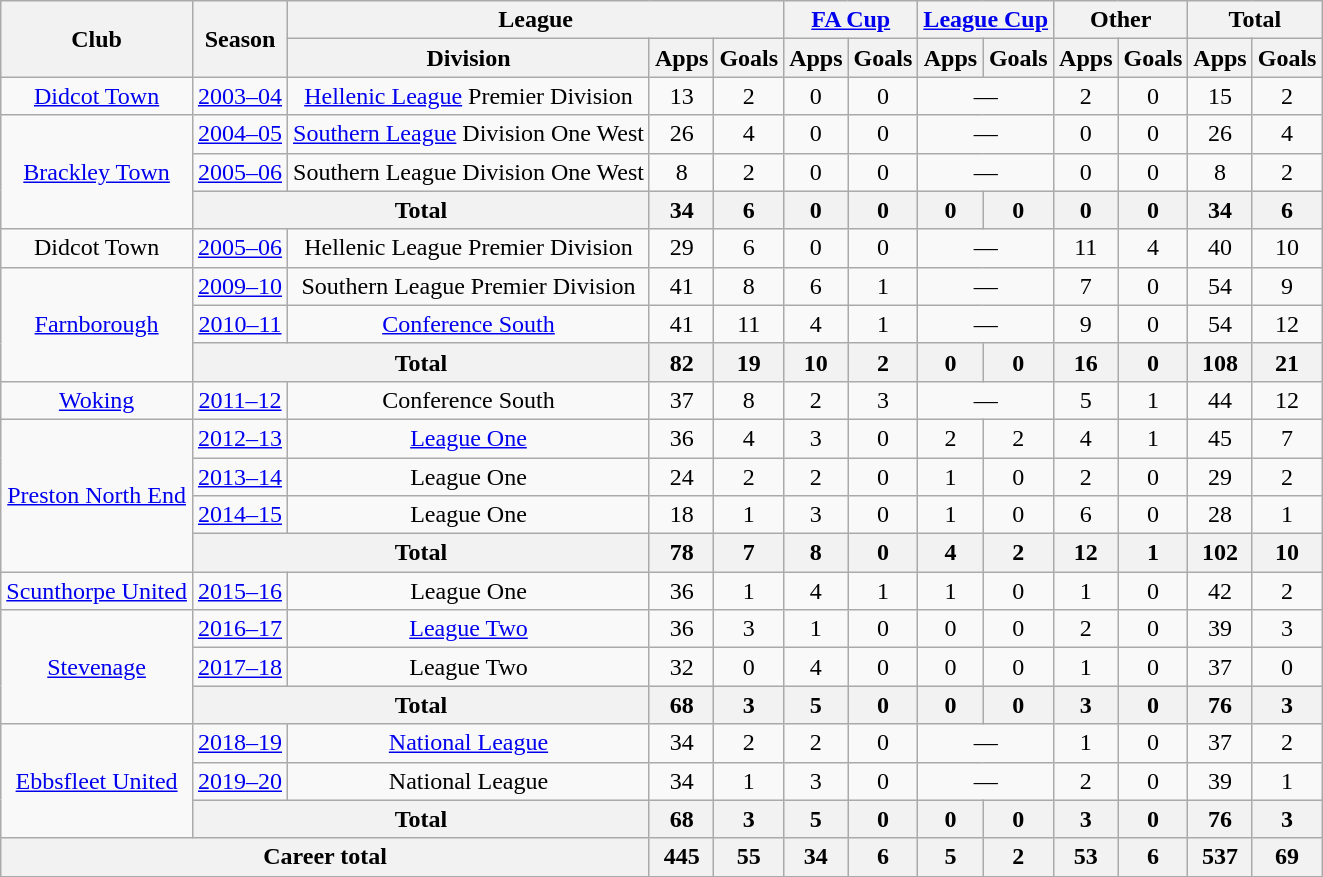<table class="wikitable" style="text-align: center">
<tr>
<th rowspan="2">Club</th>
<th rowspan="2">Season</th>
<th colspan="3">League</th>
<th colspan="2"><a href='#'>FA Cup</a></th>
<th colspan="2"><a href='#'>League Cup</a></th>
<th colspan="2">Other</th>
<th colspan="2">Total</th>
</tr>
<tr>
<th>Division</th>
<th>Apps</th>
<th>Goals</th>
<th>Apps</th>
<th>Goals</th>
<th>Apps</th>
<th>Goals</th>
<th>Apps</th>
<th>Goals</th>
<th>Apps</th>
<th>Goals</th>
</tr>
<tr>
<td><a href='#'>Didcot Town</a></td>
<td><a href='#'>2003–04</a></td>
<td><a href='#'>Hellenic League</a> Premier Division</td>
<td>13</td>
<td>2</td>
<td>0</td>
<td>0</td>
<td colspan="2">—</td>
<td>2</td>
<td>0</td>
<td>15</td>
<td>2</td>
</tr>
<tr>
<td rowspan="3"><a href='#'>Brackley Town</a></td>
<td><a href='#'>2004–05</a></td>
<td><a href='#'>Southern League</a> Division One West</td>
<td>26</td>
<td>4</td>
<td>0</td>
<td>0</td>
<td colspan="2">—</td>
<td>0</td>
<td>0</td>
<td>26</td>
<td>4</td>
</tr>
<tr>
<td><a href='#'>2005–06</a></td>
<td>Southern League Division One West</td>
<td>8</td>
<td>2</td>
<td>0</td>
<td>0</td>
<td colspan="2">—</td>
<td>0</td>
<td>0</td>
<td>8</td>
<td>2</td>
</tr>
<tr>
<th colspan="2">Total</th>
<th>34</th>
<th>6</th>
<th>0</th>
<th>0</th>
<th>0</th>
<th>0</th>
<th>0</th>
<th>0</th>
<th>34</th>
<th>6</th>
</tr>
<tr>
<td>Didcot Town</td>
<td><a href='#'>2005–06</a></td>
<td>Hellenic League Premier Division</td>
<td>29</td>
<td>6</td>
<td>0</td>
<td>0</td>
<td colspan="2">—</td>
<td>11</td>
<td>4</td>
<td>40</td>
<td>10</td>
</tr>
<tr>
<td rowspan="3"><a href='#'>Farnborough</a></td>
<td><a href='#'>2009–10</a></td>
<td>Southern League Premier Division</td>
<td>41</td>
<td>8</td>
<td>6</td>
<td>1</td>
<td colspan="2">—</td>
<td>7</td>
<td>0</td>
<td>54</td>
<td>9</td>
</tr>
<tr>
<td><a href='#'>2010–11</a></td>
<td><a href='#'>Conference South</a></td>
<td>41</td>
<td>11</td>
<td>4</td>
<td>1</td>
<td colspan="2">—</td>
<td>9</td>
<td>0</td>
<td>54</td>
<td>12</td>
</tr>
<tr>
<th colspan="2">Total</th>
<th>82</th>
<th>19</th>
<th>10</th>
<th>2</th>
<th>0</th>
<th>0</th>
<th>16</th>
<th>0</th>
<th>108</th>
<th>21</th>
</tr>
<tr>
<td><a href='#'>Woking</a></td>
<td><a href='#'>2011–12</a></td>
<td>Conference South</td>
<td>37</td>
<td>8</td>
<td>2</td>
<td>3</td>
<td colspan="2">—</td>
<td>5</td>
<td>1</td>
<td>44</td>
<td>12</td>
</tr>
<tr>
<td rowspan="4"><a href='#'>Preston North End</a></td>
<td><a href='#'>2012–13</a></td>
<td><a href='#'>League One</a></td>
<td>36</td>
<td>4</td>
<td>3</td>
<td>0</td>
<td>2</td>
<td>2</td>
<td>4</td>
<td>1</td>
<td>45</td>
<td>7</td>
</tr>
<tr>
<td><a href='#'>2013–14</a></td>
<td>League One</td>
<td>24</td>
<td>2</td>
<td>2</td>
<td>0</td>
<td>1</td>
<td>0</td>
<td>2</td>
<td>0</td>
<td>29</td>
<td>2</td>
</tr>
<tr>
<td><a href='#'>2014–15</a></td>
<td>League One</td>
<td>18</td>
<td>1</td>
<td>3</td>
<td>0</td>
<td>1</td>
<td>0</td>
<td>6</td>
<td>0</td>
<td>28</td>
<td>1</td>
</tr>
<tr>
<th colspan="2">Total</th>
<th>78</th>
<th>7</th>
<th>8</th>
<th>0</th>
<th>4</th>
<th>2</th>
<th>12</th>
<th>1</th>
<th>102</th>
<th>10</th>
</tr>
<tr>
<td><a href='#'>Scunthorpe United</a></td>
<td><a href='#'>2015–16</a></td>
<td>League One</td>
<td>36</td>
<td>1</td>
<td>4</td>
<td>1</td>
<td>1</td>
<td>0</td>
<td>1</td>
<td>0</td>
<td>42</td>
<td>2</td>
</tr>
<tr>
<td rowspan="3"><a href='#'>Stevenage</a></td>
<td><a href='#'>2016–17</a></td>
<td><a href='#'>League Two</a></td>
<td>36</td>
<td>3</td>
<td>1</td>
<td>0</td>
<td>0</td>
<td>0</td>
<td>2</td>
<td>0</td>
<td>39</td>
<td>3</td>
</tr>
<tr>
<td><a href='#'>2017–18</a></td>
<td>League Two</td>
<td>32</td>
<td>0</td>
<td>4</td>
<td>0</td>
<td>0</td>
<td>0</td>
<td>1</td>
<td>0</td>
<td>37</td>
<td>0</td>
</tr>
<tr>
<th colspan="2">Total</th>
<th>68</th>
<th>3</th>
<th>5</th>
<th>0</th>
<th>0</th>
<th>0</th>
<th>3</th>
<th>0</th>
<th>76</th>
<th>3</th>
</tr>
<tr>
<td rowspan="3"><a href='#'>Ebbsfleet United</a></td>
<td><a href='#'>2018–19</a></td>
<td><a href='#'>National League</a></td>
<td>34</td>
<td>2</td>
<td>2</td>
<td>0</td>
<td colspan="2">—</td>
<td>1</td>
<td>0</td>
<td>37</td>
<td>2</td>
</tr>
<tr>
<td><a href='#'>2019–20</a></td>
<td>National League</td>
<td>34</td>
<td>1</td>
<td>3</td>
<td>0</td>
<td colspan="2">—</td>
<td>2</td>
<td>0</td>
<td>39</td>
<td>1</td>
</tr>
<tr>
<th colspan="2">Total</th>
<th>68</th>
<th>3</th>
<th>5</th>
<th>0</th>
<th>0</th>
<th>0</th>
<th>3</th>
<th>0</th>
<th>76</th>
<th>3</th>
</tr>
<tr>
<th colspan="3">Career total</th>
<th>445</th>
<th>55</th>
<th>34</th>
<th>6</th>
<th>5</th>
<th>2</th>
<th>53</th>
<th>6</th>
<th>537</th>
<th>69</th>
</tr>
</table>
